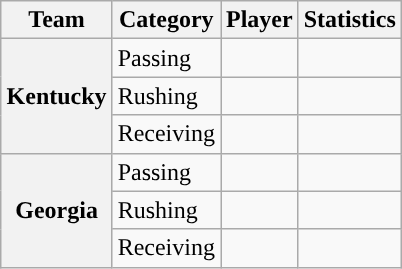<table class="wikitable" style="float:right">
<tr>
<th>Team</th>
<th>Category</th>
<th>Player</th>
<th>Statistics</th>
</tr>
<tr>
<th rowspan=3>Kentucky</th>
<td>Passing</td>
<td></td>
<td></td>
</tr>
<tr>
<td>Rushing</td>
<td></td>
<td></td>
</tr>
<tr>
<td>Receiving</td>
<td></td>
<td></td>
</tr>
<tr>
<th rowspan=3>Georgia</th>
<td>Passing</td>
<td></td>
<td></td>
</tr>
<tr>
<td>Rushing</td>
<td></td>
<td></td>
</tr>
<tr>
<td>Receiving</td>
<td></td>
<td></td>
</tr>
</table>
